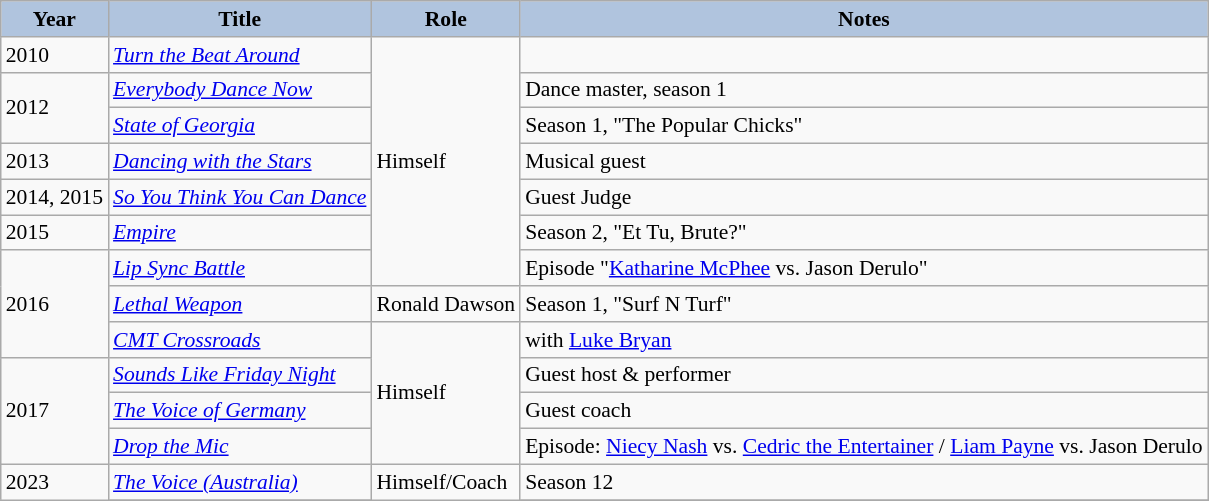<table class="wikitable" style="font-size:90%">
<tr style="text-align:center;">
<th style="background:#B0C4DE;">Year</th>
<th style="background:#B0C4DE;">Title</th>
<th style="background:#B0C4DE;">Role</th>
<th style="background:#B0C4DE;">Notes</th>
</tr>
<tr>
<td>2010</td>
<td><em><a href='#'>Turn the Beat Around</a></em></td>
<td rowspan="7">Himself</td>
<td></td>
</tr>
<tr>
<td rowspan="2">2012</td>
<td><em><a href='#'>Everybody Dance Now</a></em></td>
<td>Dance master, season 1</td>
</tr>
<tr>
<td><em><a href='#'>State of Georgia</a></em></td>
<td>Season 1, "The Popular Chicks"</td>
</tr>
<tr>
<td>2013</td>
<td><em><a href='#'>Dancing with the Stars</a></em></td>
<td>Musical guest</td>
</tr>
<tr>
<td>2014, 2015</td>
<td><em><a href='#'>So You Think You Can Dance</a></em></td>
<td>Guest Judge</td>
</tr>
<tr>
<td>2015</td>
<td><em><a href='#'>Empire</a></em></td>
<td>Season 2, "Et Tu, Brute?"</td>
</tr>
<tr>
<td rowspan="3">2016</td>
<td><em><a href='#'>Lip Sync Battle</a></em></td>
<td>Episode "<a href='#'>Katharine McPhee</a> vs. Jason Derulo"</td>
</tr>
<tr>
<td><em><a href='#'>Lethal Weapon</a></em></td>
<td>Ronald Dawson</td>
<td>Season 1, "Surf N Turf"</td>
</tr>
<tr>
<td><em><a href='#'>CMT Crossroads</a></em></td>
<td rowspan="4">Himself</td>
<td>with <a href='#'>Luke Bryan</a></td>
</tr>
<tr>
<td rowspan="3">2017</td>
<td><em><a href='#'>Sounds Like Friday Night</a></em></td>
<td>Guest host & performer</td>
</tr>
<tr>
<td><em><a href='#'>The Voice of Germany</a></em></td>
<td>Guest coach</td>
</tr>
<tr>
<td><em><a href='#'>Drop the Mic</a></em></td>
<td>Episode: <a href='#'>Niecy Nash</a> vs. <a href='#'>Cedric the Entertainer</a> / <a href='#'>Liam Payne</a> vs. Jason Derulo</td>
</tr>
<tr>
<td rowspan="3">2023</td>
<td><em><a href='#'>The Voice (Australia)</a></em></td>
<td rowspan="4">Himself/Coach</td>
<td>Season 12</td>
</tr>
<tr>
</tr>
</table>
